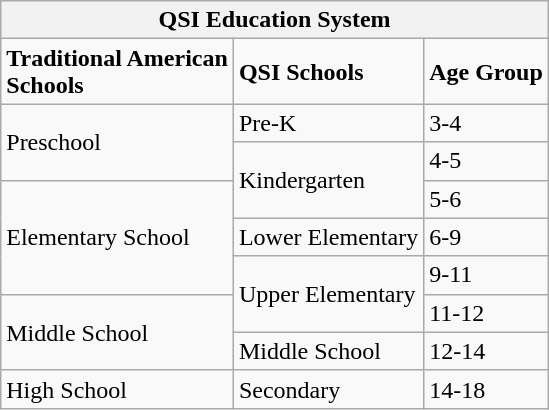<table class="wikitable">
<tr>
<th colspan="3">QSI Education System</th>
</tr>
<tr>
<td><strong>Traditional American</strong><br><strong>Schools</strong></td>
<td><strong>QSI Schools</strong></td>
<td><strong>Age Group</strong></td>
</tr>
<tr>
<td rowspan="2">Preschool</td>
<td>Pre-K</td>
<td>3-4</td>
</tr>
<tr>
<td rowspan="2">Kindergarten</td>
<td>4-5</td>
</tr>
<tr>
<td rowspan="3">Elementary School</td>
<td>5-6</td>
</tr>
<tr>
<td>Lower Elementary</td>
<td>6-9</td>
</tr>
<tr>
<td rowspan="2">Upper Elementary</td>
<td>9-11</td>
</tr>
<tr>
<td rowspan="2">Middle School</td>
<td>11-12</td>
</tr>
<tr>
<td>Middle School</td>
<td>12-14</td>
</tr>
<tr>
<td>High School</td>
<td>Secondary</td>
<td>14-18</td>
</tr>
</table>
